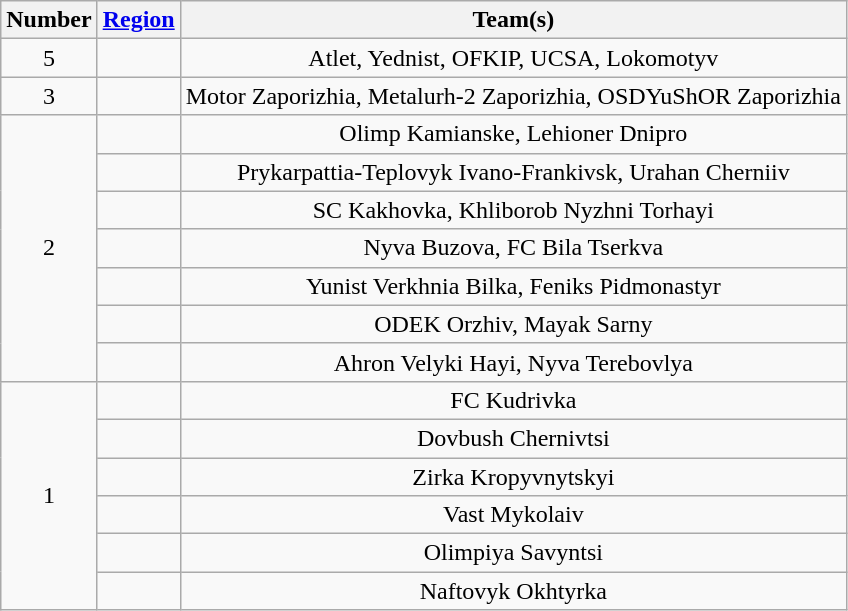<table class="wikitable" style="text-align:center">
<tr>
<th>Number</th>
<th><a href='#'>Region</a></th>
<th>Team(s)</th>
</tr>
<tr>
<td rowspan="1">5</td>
<td align="left"></td>
<td>Atlet, Yednist, OFKIP, UCSA, Lokomotyv</td>
</tr>
<tr>
<td rowspan="1">3</td>
<td align="left"></td>
<td>Motor Zaporizhia, Metalurh-2 Zaporizhia, OSDYuShOR Zaporizhia</td>
</tr>
<tr>
<td rowspan="7">2</td>
<td align="left"></td>
<td>Olimp Kamianske, Lehioner Dnipro</td>
</tr>
<tr>
<td align="left"></td>
<td>Prykarpattia-Teplovyk Ivano-Frankivsk, Urahan Cherniiv</td>
</tr>
<tr>
<td align="left"></td>
<td>SC Kakhovka, Khliborob Nyzhni Torhayi</td>
</tr>
<tr>
<td align="left"></td>
<td>Nyva Buzova, FC Bila Tserkva</td>
</tr>
<tr>
<td align="left"></td>
<td>Yunist Verkhnia Bilka, Feniks Pidmonastyr</td>
</tr>
<tr>
<td align="left"></td>
<td>ODEK Orzhiv, Mayak Sarny</td>
</tr>
<tr>
<td align="left"></td>
<td>Ahron Velyki Hayi, Nyva Terebovlya</td>
</tr>
<tr>
<td rowspan="13">1</td>
<td align="left"></td>
<td>FC Kudrivka</td>
</tr>
<tr>
<td align="left"></td>
<td>Dovbush Chernivtsi</td>
</tr>
<tr>
<td align="left"></td>
<td>Zirka Kropyvnytskyi</td>
</tr>
<tr>
<td align="left"></td>
<td>Vast Mykolaiv</td>
</tr>
<tr>
<td align="left"></td>
<td>Olimpiya Savyntsi</td>
</tr>
<tr>
<td align="left"></td>
<td>Naftovyk Okhtyrka</td>
</tr>
</table>
